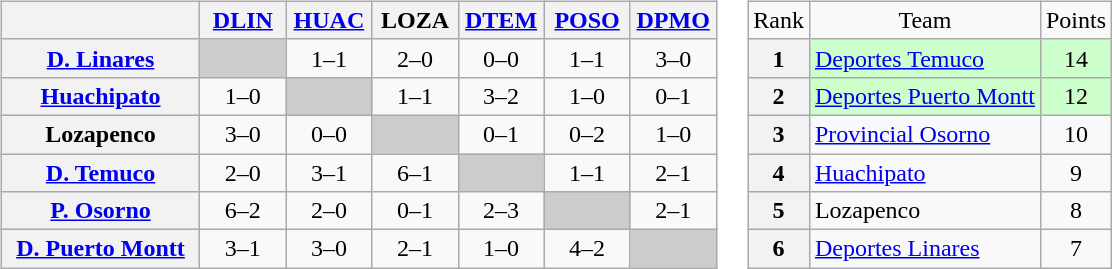<table>
<tr>
<td><br><table class="wikitable" style="text-align:center">
<tr>
<th width="125"> </th>
<th width="50"><a href='#'>DLIN</a></th>
<th width="50"><a href='#'>HUAC</a></th>
<th width="50">LOZA</th>
<th width="50"><a href='#'>DTEM</a></th>
<th width="50"><a href='#'>POSO</a></th>
<th width="50"><a href='#'>DPMO</a></th>
</tr>
<tr>
<th><a href='#'>D. Linares</a></th>
<td bgcolor="#CCCCCC"></td>
<td>1–1</td>
<td>2–0</td>
<td>0–0</td>
<td>1–1</td>
<td>3–0</td>
</tr>
<tr>
<th><a href='#'>Huachipato</a></th>
<td>1–0</td>
<td bgcolor="#CCCCCC"></td>
<td>1–1</td>
<td>3–2</td>
<td>1–0</td>
<td>0–1</td>
</tr>
<tr>
<th>Lozapenco</th>
<td>3–0</td>
<td>0–0</td>
<td bgcolor="#CCCCCC"></td>
<td>0–1</td>
<td>0–2</td>
<td>1–0</td>
</tr>
<tr>
<th><a href='#'>D. Temuco</a></th>
<td>2–0</td>
<td>3–1</td>
<td>6–1</td>
<td bgcolor="#CCCCCC"></td>
<td>1–1</td>
<td>2–1</td>
</tr>
<tr>
<th><a href='#'>P. Osorno</a></th>
<td>6–2</td>
<td>2–0</td>
<td>0–1</td>
<td>2–3</td>
<td bgcolor="#CCCCCC"></td>
<td>2–1</td>
</tr>
<tr>
<th><a href='#'>D. Puerto Montt</a></th>
<td>3–1</td>
<td>3–0</td>
<td>2–1</td>
<td>1–0</td>
<td>4–2</td>
<td bgcolor="#CCCCCC"></td>
</tr>
</table>
</td>
<td><br><table class="wikitable" style="text-align: center;">
<tr>
<td>Rank</td>
<td>Team</td>
<td>Points</td>
</tr>
<tr bgcolor=#ccffcc>
<th>1</th>
<td style="text-align: left;"><a href='#'>Deportes Temuco</a></td>
<td>14</td>
</tr>
<tr bgcolor=#ccffcc>
<th>2</th>
<td style="text-align: left;"><a href='#'>Deportes Puerto Montt</a></td>
<td>12</td>
</tr>
<tr>
<th>3</th>
<td style="text-align: left;"><a href='#'>Provincial Osorno</a></td>
<td>10</td>
</tr>
<tr>
<th>4</th>
<td style="text-align: left;"><a href='#'>Huachipato</a></td>
<td>9</td>
</tr>
<tr>
<th>5</th>
<td style="text-align: left;">Lozapenco</td>
<td>8</td>
</tr>
<tr>
<th>6</th>
<td style="text-align: left;"><a href='#'>Deportes Linares</a></td>
<td>7</td>
</tr>
</table>
</td>
</tr>
</table>
